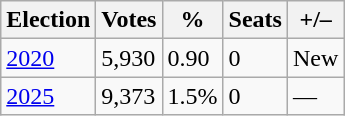<table class="wikitable sortable">
<tr>
<th>Election</th>
<th>Votes</th>
<th>%</th>
<th>Seats</th>
<th>+/–</th>
</tr>
<tr>
<td><a href='#'>2020</a></td>
<td>5,930</td>
<td>0.90</td>
<td>0</td>
<td>New</td>
</tr>
<tr>
<td><a href='#'>2025</a></td>
<td>9,373</td>
<td>1.5%</td>
<td>0</td>
<td>—</td>
</tr>
</table>
